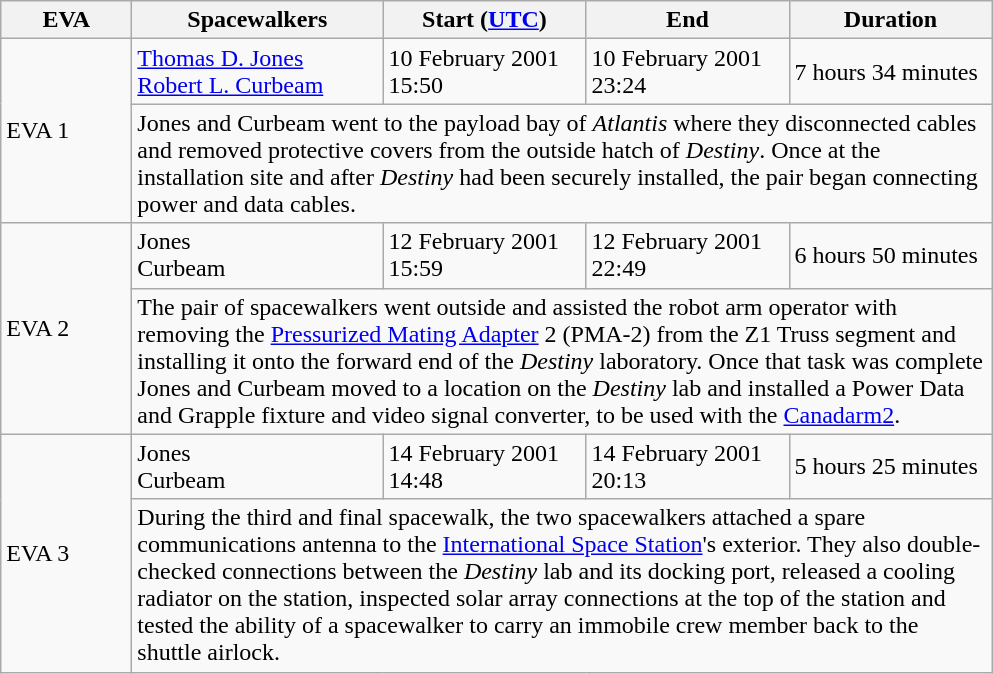<table class="wikitable">
<tr>
<th style="width: 5em;">EVA</th>
<th style="width:10em;">Spacewalkers</th>
<th style="width: 8em;">Start (<a href='#'>UTC</a>)</th>
<th style="width: 8em;">End</th>
<th style="width: 8em;">Duration</th>
</tr>
<tr>
<td rowspan="2">EVA 1</td>
<td><a href='#'>Thomas D. Jones</a> <br> <a href='#'>Robert L. Curbeam</a></td>
<td>10 February 2001 <br> 15:50</td>
<td>10 February 2001 <br> 23:24</td>
<td>7 hours 34 minutes</td>
</tr>
<tr>
<td colspan="4">Jones and Curbeam went to the payload bay of <em>Atlantis</em> where they disconnected cables and removed protective covers from the outside hatch of <em>Destiny</em>. Once at the installation site and after <em>Destiny</em> had been securely installed, the pair began connecting power and data cables.</td>
</tr>
<tr>
<td rowspan="2">EVA 2</td>
<td>Jones <br> Curbeam</td>
<td>12 February 2001 <br> 15:59</td>
<td>12 February 2001 <br> 22:49</td>
<td>6 hours 50 minutes</td>
</tr>
<tr>
<td colspan="4">The pair of spacewalkers went outside and assisted the robot arm operator with removing the <a href='#'>Pressurized Mating Adapter</a> 2 (PMA-2) from the Z1 Truss segment and installing it onto the forward end of the <em>Destiny</em> laboratory. Once that task was complete Jones and Curbeam moved to a location on the <em>Destiny</em> lab and installed a Power Data and Grapple fixture and video signal converter, to be used with the <a href='#'>Canadarm2</a>.</td>
</tr>
<tr>
<td rowspan="2">EVA 3</td>
<td>Jones <br> Curbeam</td>
<td>14 February 2001 <br> 14:48</td>
<td>14 February 2001 <br> 20:13</td>
<td>5 hours 25 minutes</td>
</tr>
<tr>
<td colspan="4">During the third and final spacewalk, the two spacewalkers attached a spare communications antenna to the <a href='#'>International Space Station</a>'s exterior. They also double-checked connections between the <em>Destiny</em> lab and its docking port, released a cooling radiator on the station, inspected solar array connections at the top of the station and tested the ability of a spacewalker to carry an immobile crew member back to the shuttle airlock.</td>
</tr>
</table>
